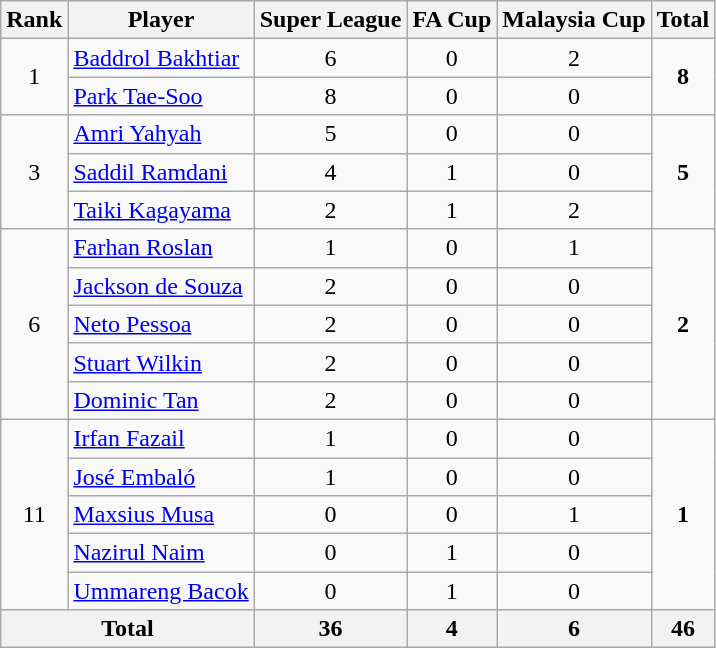<table class="wikitable" style="text-align:center;">
<tr>
<th>Rank</th>
<th>Player</th>
<th>Super League</th>
<th>FA Cup</th>
<th>Malaysia Cup</th>
<th>Total</th>
</tr>
<tr>
<td rowspan="2">1</td>
<td align=left> <a href='#'>Baddrol Bakhtiar</a></td>
<td>6</td>
<td>0</td>
<td>2</td>
<td rowspan="2"><strong>8</strong></td>
</tr>
<tr>
<td align=left> <a href='#'>Park Tae-Soo</a></td>
<td>8</td>
<td>0</td>
<td>0</td>
</tr>
<tr>
<td rowspan="3">3</td>
<td align=left> <a href='#'>Amri Yahyah</a></td>
<td>5</td>
<td>0</td>
<td>0</td>
<td rowspan="3"><strong>5</strong></td>
</tr>
<tr>
<td align=left> <a href='#'>Saddil Ramdani</a></td>
<td>4</td>
<td>1</td>
<td>0</td>
</tr>
<tr>
<td align=left> <a href='#'>Taiki Kagayama</a></td>
<td>2</td>
<td>1</td>
<td>2</td>
</tr>
<tr>
<td rowspan="5">6</td>
<td align=left> <a href='#'>Farhan Roslan</a></td>
<td>1</td>
<td>0</td>
<td>1</td>
<td rowspan="5"><strong>2</strong></td>
</tr>
<tr>
<td align=left> <a href='#'>Jackson de Souza</a></td>
<td>2</td>
<td>0</td>
<td>0</td>
</tr>
<tr>
<td align=left> <a href='#'>Neto Pessoa</a></td>
<td>2</td>
<td>0</td>
<td>0</td>
</tr>
<tr>
<td align=left> <a href='#'>Stuart Wilkin</a></td>
<td>2</td>
<td>0</td>
<td>0</td>
</tr>
<tr>
<td align=left> <a href='#'>Dominic Tan</a></td>
<td>2</td>
<td>0</td>
<td>0</td>
</tr>
<tr>
<td rowspan="5">11</td>
<td align=left> <a href='#'>Irfan Fazail</a></td>
<td>1</td>
<td>0</td>
<td>0</td>
<td rowspan="5"><strong>1</strong></td>
</tr>
<tr>
<td align=left> <a href='#'>José Embaló</a></td>
<td>1</td>
<td>0</td>
<td>0</td>
</tr>
<tr>
<td align=left> <a href='#'>Maxsius Musa</a></td>
<td>0</td>
<td>0</td>
<td>1</td>
</tr>
<tr>
<td align=left> <a href='#'>Nazirul Naim</a></td>
<td>0</td>
<td>1</td>
<td>0</td>
</tr>
<tr>
<td align=left> <a href='#'>Ummareng Bacok</a></td>
<td>0</td>
<td>1</td>
<td>0</td>
</tr>
<tr>
<th colspan=2>Total</th>
<th>36</th>
<th>4</th>
<th>6</th>
<th>46</th>
</tr>
</table>
